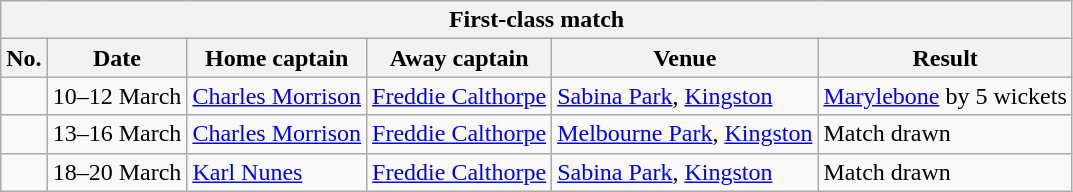<table class="wikitable">
<tr>
<th colspan="9">First-class match</th>
</tr>
<tr>
<th>No.</th>
<th>Date</th>
<th>Home captain</th>
<th>Away captain</th>
<th>Venue</th>
<th>Result</th>
</tr>
<tr>
<td></td>
<td>10–12 March</td>
<td><a href='#'>Charles Morrison</a></td>
<td><a href='#'>Freddie Calthorpe</a></td>
<td><a href='#'>Sabina Park</a>, <a href='#'>Kingston</a></td>
<td><a href='#'>Marylebone</a> by 5 wickets</td>
</tr>
<tr>
<td></td>
<td>13–16 March</td>
<td><a href='#'>Charles Morrison</a></td>
<td><a href='#'>Freddie Calthorpe</a></td>
<td><a href='#'>Melbourne Park</a>, <a href='#'>Kingston</a></td>
<td>Match drawn</td>
</tr>
<tr>
<td></td>
<td>18–20 March</td>
<td><a href='#'>Karl Nunes</a></td>
<td><a href='#'>Freddie Calthorpe</a></td>
<td><a href='#'>Sabina Park</a>, <a href='#'>Kingston</a></td>
<td>Match drawn</td>
</tr>
</table>
